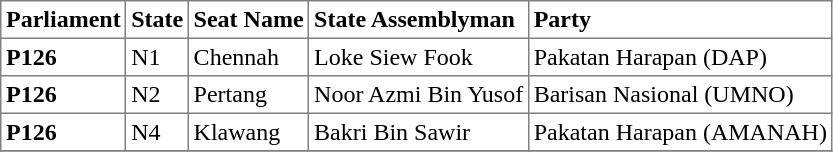<table class="toccolours sortable" border="1" cellpadding="3" style="border-collapse:collapse; text-align: left;">
<tr>
<th align="center">Parliament</th>
<th>State</th>
<th>Seat Name</th>
<th>State Assemblyman</th>
<th>Party</th>
</tr>
<tr>
<th align="left">P126</th>
<td>N1</td>
<td>Chennah</td>
<td>Loke Siew Fook</td>
<td>Pakatan Harapan (DAP)</td>
</tr>
<tr>
<th align="left">P126</th>
<td>N2</td>
<td>Pertang</td>
<td>Noor Azmi Bin Yusof</td>
<td>Barisan Nasional (UMNO)</td>
</tr>
<tr>
<th align="left">P126</th>
<td>N4</td>
<td>Klawang</td>
<td>Bakri Bin Sawir</td>
<td>Pakatan Harapan (AMANAH)</td>
</tr>
<tr>
</tr>
</table>
